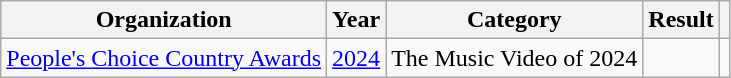<table class="wikitable sortable plainrowheaders" style="border:none; margin:0;">
<tr>
<th scope="col">Organization</th>
<th scope="col">Year</th>
<th scope="col">Category</th>
<th scope="col">Result</th>
<th scope="col" class="unsortable"></th>
</tr>
<tr>
<td><a href='#'>People's Choice Country Awards</a></td>
<td><a href='#'>2024</a></td>
<td>The Music Video of 2024</td>
<td></td>
<td style="text-align:center"></td>
</tr>
</table>
